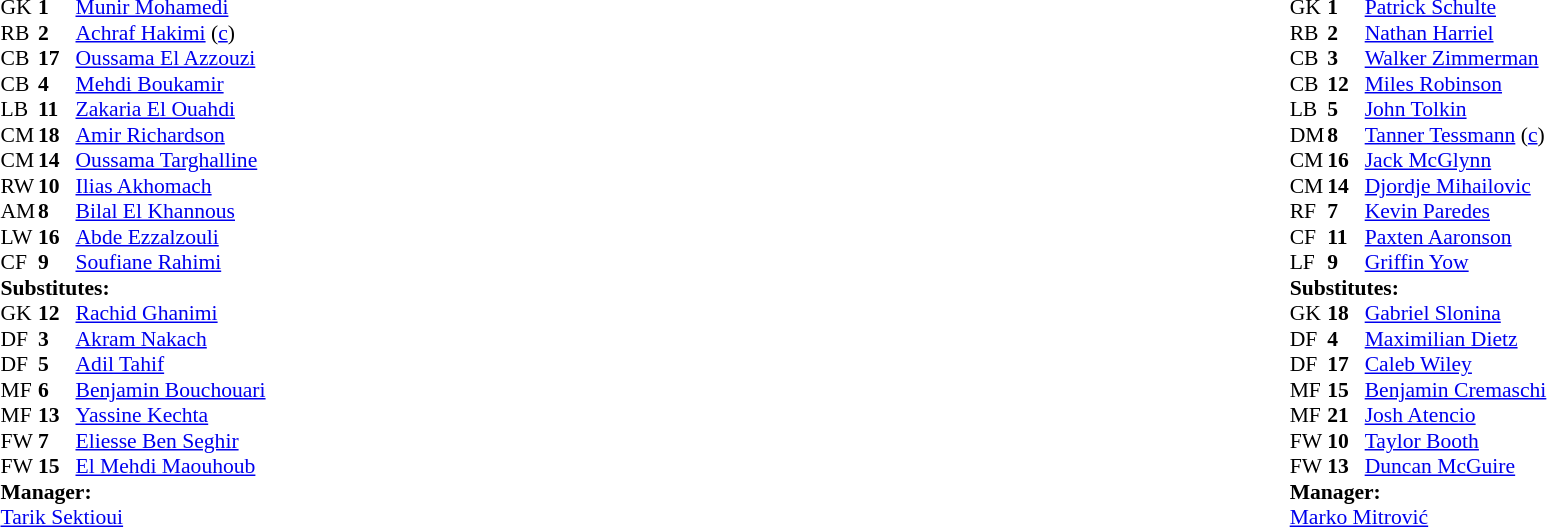<table width="100%">
<tr>
<td valign="top" width="40%"><br><table style="font-size:90%" cellspacing="0" cellpadding="0">
<tr>
<th width=25></th>
<th width=25></th>
</tr>
<tr>
<td>GK</td>
<td><strong>1</strong></td>
<td><a href='#'>Munir Mohamedi</a></td>
</tr>
<tr>
<td>RB</td>
<td><strong>2</strong></td>
<td><a href='#'>Achraf Hakimi</a> (<a href='#'>c</a>)</td>
</tr>
<tr>
<td>CB</td>
<td><strong>17</strong></td>
<td><a href='#'>Oussama El Azzouzi</a></td>
</tr>
<tr>
<td>CB</td>
<td><strong>4</strong></td>
<td><a href='#'>Mehdi Boukamir</a></td>
</tr>
<tr>
<td>LB</td>
<td><strong>11</strong></td>
<td><a href='#'>Zakaria El Ouahdi</a></td>
</tr>
<tr>
<td>CM</td>
<td><strong>18</strong></td>
<td><a href='#'>Amir Richardson</a></td>
<td></td>
<td></td>
</tr>
<tr>
<td>CM</td>
<td><strong>14</strong></td>
<td><a href='#'>Oussama Targhalline</a></td>
<td></td>
<td></td>
</tr>
<tr>
<td>RW</td>
<td><strong>10</strong></td>
<td><a href='#'>Ilias Akhomach</a></td>
<td></td>
<td></td>
</tr>
<tr>
<td>AM</td>
<td><strong>8</strong></td>
<td><a href='#'>Bilal El Khannous</a></td>
<td></td>
</tr>
<tr>
<td>LW</td>
<td><strong>16</strong></td>
<td><a href='#'>Abde Ezzalzouli</a></td>
<td></td>
<td></td>
</tr>
<tr>
<td>CF</td>
<td><strong>9</strong></td>
<td><a href='#'>Soufiane Rahimi</a></td>
<td></td>
<td></td>
</tr>
<tr>
<td colspan="3"><strong>Substitutes:</strong></td>
</tr>
<tr>
<td>GK</td>
<td><strong>12</strong></td>
<td><a href='#'>Rachid Ghanimi</a></td>
</tr>
<tr>
<td>DF</td>
<td><strong>3</strong></td>
<td><a href='#'>Akram Nakach</a></td>
<td></td>
<td></td>
</tr>
<tr>
<td>DF</td>
<td><strong>5</strong></td>
<td><a href='#'>Adil Tahif</a></td>
</tr>
<tr>
<td>MF</td>
<td><strong>6</strong></td>
<td><a href='#'>Benjamin Bouchouari</a></td>
<td></td>
<td></td>
</tr>
<tr>
<td>MF</td>
<td><strong>13</strong></td>
<td><a href='#'>Yassine Kechta</a></td>
<td></td>
<td></td>
</tr>
<tr>
<td>FW</td>
<td><strong>7</strong></td>
<td><a href='#'>Eliesse Ben Seghir</a></td>
<td></td>
<td></td>
</tr>
<tr>
<td>FW</td>
<td><strong>15</strong></td>
<td><a href='#'>El Mehdi Maouhoub</a></td>
<td></td>
<td></td>
</tr>
<tr>
<td colspan="3"><strong>Manager:</strong></td>
</tr>
<tr>
<td colspan="3"><a href='#'>Tarik Sektioui</a></td>
</tr>
</table>
</td>
<td valign="top"></td>
<td valign="top" width="50%"><br><table style="font-size:90%; margin:auto" cellspacing="0" cellpadding="0">
<tr>
<th width="25"></th>
<th width="25"></th>
</tr>
<tr>
<td>GK</td>
<td><strong>1</strong></td>
<td><a href='#'>Patrick Schulte</a></td>
</tr>
<tr>
<td>RB</td>
<td><strong>2</strong></td>
<td><a href='#'>Nathan Harriel</a></td>
</tr>
<tr>
<td>CB</td>
<td><strong>3</strong></td>
<td><a href='#'>Walker Zimmerman</a></td>
</tr>
<tr>
<td>CB</td>
<td><strong>12</strong></td>
<td><a href='#'>Miles Robinson</a></td>
</tr>
<tr>
<td>LB</td>
<td><strong>5</strong></td>
<td><a href='#'>John Tolkin</a></td>
<td></td>
<td></td>
</tr>
<tr>
<td>DM</td>
<td><strong>8</strong></td>
<td><a href='#'>Tanner Tessmann</a> (<a href='#'>c</a>)</td>
</tr>
<tr>
<td>CM</td>
<td><strong>16</strong></td>
<td><a href='#'>Jack McGlynn</a></td>
<td></td>
<td></td>
</tr>
<tr>
<td>CM</td>
<td><strong>14</strong></td>
<td><a href='#'>Djordje Mihailovic</a></td>
<td></td>
<td></td>
</tr>
<tr>
<td>RF</td>
<td><strong>7</strong></td>
<td><a href='#'>Kevin Paredes</a></td>
</tr>
<tr>
<td>CF</td>
<td><strong>11</strong></td>
<td><a href='#'>Paxten Aaronson</a></td>
<td></td>
<td></td>
</tr>
<tr>
<td>LF</td>
<td><strong>9</strong></td>
<td><a href='#'>Griffin Yow</a></td>
<td></td>
<td></td>
</tr>
<tr>
<td colspan="3"><strong>Substitutes:</strong></td>
</tr>
<tr>
<td>GK</td>
<td><strong>18</strong></td>
<td><a href='#'>Gabriel Slonina</a></td>
</tr>
<tr>
<td>DF</td>
<td><strong>4</strong></td>
<td><a href='#'>Maximilian Dietz</a></td>
</tr>
<tr>
<td>DF</td>
<td><strong>17</strong></td>
<td><a href='#'>Caleb Wiley</a></td>
<td></td>
<td></td>
</tr>
<tr>
<td>MF</td>
<td><strong>15</strong></td>
<td><a href='#'>Benjamin Cremaschi</a></td>
<td></td>
<td></td>
</tr>
<tr>
<td>MF</td>
<td><strong>21</strong></td>
<td><a href='#'>Josh Atencio</a></td>
<td></td>
<td></td>
</tr>
<tr>
<td>FW</td>
<td><strong>10</strong></td>
<td><a href='#'>Taylor Booth</a></td>
<td></td>
<td></td>
</tr>
<tr>
<td>FW</td>
<td><strong>13</strong></td>
<td><a href='#'>Duncan McGuire</a></td>
<td></td>
<td></td>
</tr>
<tr>
<td colspan="3"><strong>Manager:</strong></td>
</tr>
<tr>
<td colspan="3"> <a href='#'>Marko Mitrović</a></td>
</tr>
</table>
</td>
</tr>
</table>
